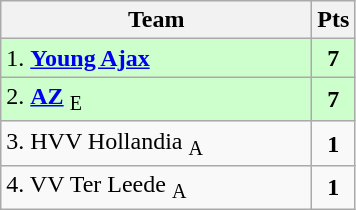<table class="wikitable" style="text-align:center; float:left; margin-right:1em">
<tr>
<th style="width:200px">Team</th>
<th width=20>Pts</th>
</tr>
<tr bgcolor=ccffcc>
<td align=left>1. <strong><a href='#'>Young Ajax</a></strong></td>
<td><strong>7</strong></td>
</tr>
<tr bgcolor=ccffcc>
<td align=left>2. <strong><a href='#'>AZ</a></strong> <sub>E</sub></td>
<td><strong>7</strong></td>
</tr>
<tr>
<td align=left>3. HVV Hollandia <sub>A</sub></td>
<td><strong>1</strong></td>
</tr>
<tr>
<td align=left>4. VV Ter Leede <sub>A</sub></td>
<td><strong>1</strong></td>
</tr>
</table>
